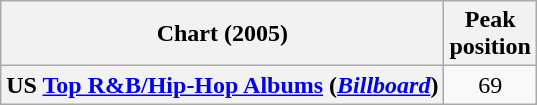<table class="wikitable sortable plainrowheaders" style="text-align:center">
<tr>
<th scope="col">Chart (2005)</th>
<th scope="col">Peak<br> position</th>
</tr>
<tr>
<th scope="row">US <a href='#'>Top R&B/Hip-Hop Albums</a> (<em><a href='#'>Billboard</a></em>)</th>
<td style="text-align:center;">69</td>
</tr>
</table>
